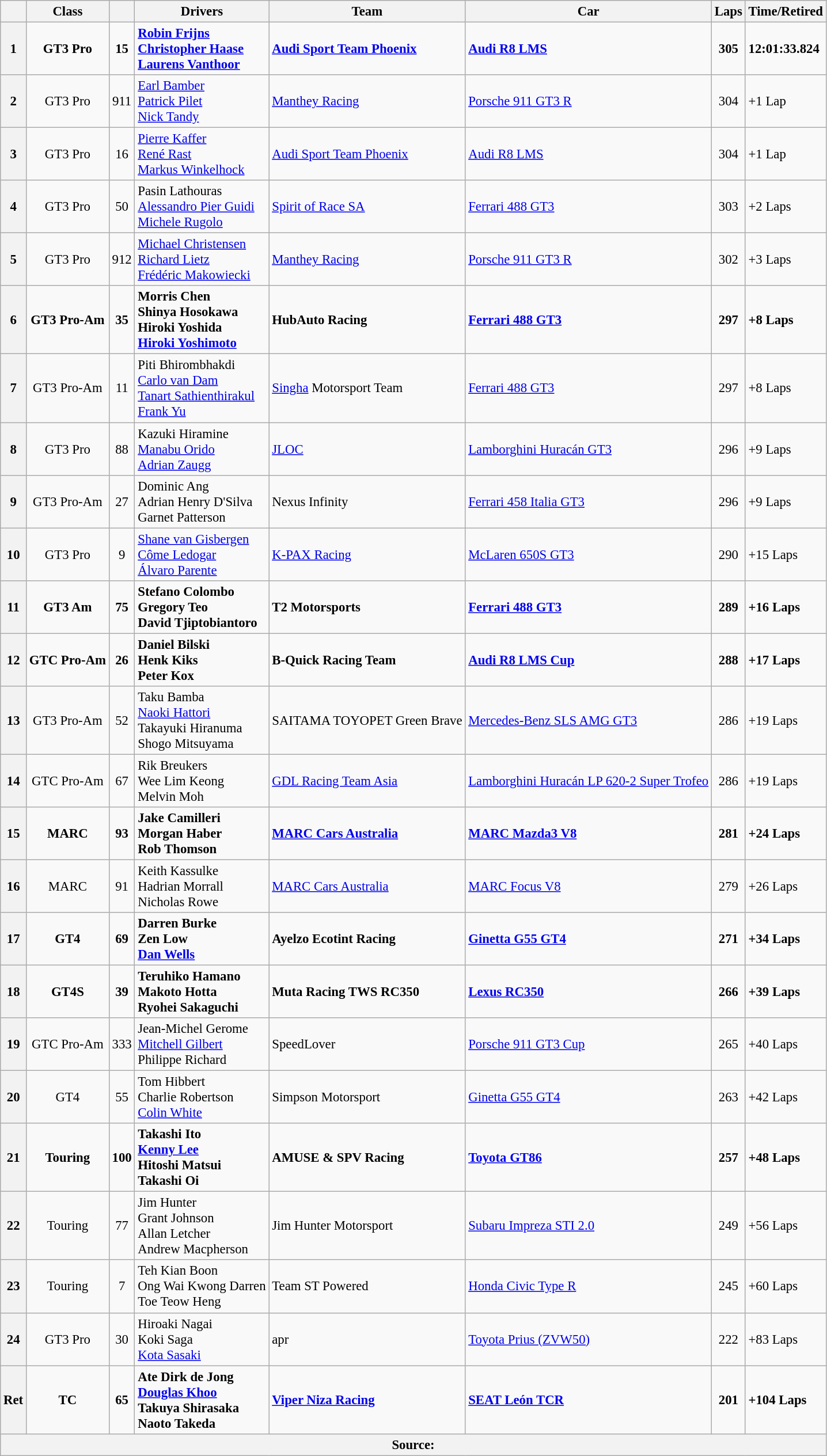<table class="wikitable sortable" style="font-size: 95%;">
<tr>
<th></th>
<th>Class</th>
<th></th>
<th>Drivers</th>
<th>Team</th>
<th>Car</th>
<th>Laps</th>
<th>Time/Retired</th>
</tr>
<tr>
<th>1</th>
<td align=center><strong>GT3 Pro</strong></td>
<td align=center><strong>15</strong></td>
<td> <strong><a href='#'>Robin Frijns</a></strong><br> <strong><a href='#'>Christopher Haase</a></strong><br> <strong><a href='#'>Laurens Vanthoor</a></strong></td>
<td> <strong><a href='#'>Audi Sport Team Phoenix</a></strong></td>
<td><strong><a href='#'>Audi R8 LMS</a></strong></td>
<td align=center><strong>305</strong></td>
<td><strong>12:01:33.824</strong></td>
</tr>
<tr>
<th>2</th>
<td align=center>GT3 Pro</td>
<td align=center>911</td>
<td> <a href='#'>Earl Bamber</a><br> <a href='#'>Patrick Pilet</a><br> <a href='#'>Nick Tandy</a></td>
<td> <a href='#'>Manthey Racing</a></td>
<td><a href='#'>Porsche 911 GT3 R</a></td>
<td align=center>304</td>
<td>+1 Lap</td>
</tr>
<tr>
<th>3</th>
<td align=center>GT3 Pro</td>
<td align=center>16</td>
<td> <a href='#'>Pierre Kaffer</a><br> <a href='#'>René Rast</a><br> <a href='#'>Markus Winkelhock</a></td>
<td> <a href='#'>Audi Sport Team Phoenix</a></td>
<td><a href='#'>Audi R8 LMS</a></td>
<td align=center>304</td>
<td>+1 Lap</td>
</tr>
<tr>
<th>4</th>
<td align=center>GT3 Pro</td>
<td align=center>50</td>
<td> Pasin Lathouras<br> <a href='#'>Alessandro Pier Guidi</a><br> <a href='#'>Michele Rugolo</a></td>
<td> <a href='#'>Spirit of Race SA</a></td>
<td><a href='#'>Ferrari 488 GT3</a></td>
<td align=center>303</td>
<td>+2 Laps</td>
</tr>
<tr>
<th>5</th>
<td align=center>GT3 Pro</td>
<td align=center>912</td>
<td> <a href='#'>Michael Christensen</a><br> <a href='#'>Richard Lietz</a><br> <a href='#'>Frédéric Makowiecki</a></td>
<td> <a href='#'>Manthey Racing</a></td>
<td><a href='#'>Porsche 911 GT3 R</a></td>
<td align=center>302</td>
<td>+3 Laps</td>
</tr>
<tr>
<th>6</th>
<td align=center><strong>GT3 Pro-Am</strong></td>
<td align=center><strong>35</strong></td>
<td> <strong>Morris Chen</strong><br> <strong>Shinya Hosokawa</strong><br> <strong>Hiroki Yoshida</strong><br> <strong><a href='#'>Hiroki Yoshimoto</a></strong></td>
<td> <strong>HubAuto Racing</strong></td>
<td><strong><a href='#'>Ferrari 488 GT3</a></strong></td>
<td align=center><strong>297</strong></td>
<td><strong>+8 Laps</strong></td>
</tr>
<tr>
<th>7</th>
<td align=center>GT3 Pro-Am</td>
<td align=center>11</td>
<td> Piti Bhirombhakdi<br> <a href='#'>Carlo van Dam</a><br> <a href='#'>Tanart Sathienthirakul</a><br> <a href='#'>Frank Yu</a></td>
<td> <a href='#'>Singha</a> Motorsport Team</td>
<td><a href='#'>Ferrari 488 GT3</a></td>
<td align=center>297</td>
<td>+8 Laps</td>
</tr>
<tr>
<th>8</th>
<td align=center>GT3 Pro</td>
<td align=center>88</td>
<td> Kazuki Hiramine<br> <a href='#'>Manabu Orido</a><br> <a href='#'>Adrian Zaugg</a></td>
<td> <a href='#'>JLOC</a></td>
<td><a href='#'>Lamborghini Huracán GT3</a></td>
<td align=center>296</td>
<td>+9 Laps</td>
</tr>
<tr>
<th>9</th>
<td align=center>GT3 Pro-Am</td>
<td align=center>27</td>
<td> Dominic Ang<br> Adrian Henry D'Silva<br> Garnet Patterson</td>
<td> Nexus Infinity</td>
<td><a href='#'>Ferrari 458 Italia GT3</a></td>
<td align=center>296</td>
<td>+9 Laps</td>
</tr>
<tr>
<th>10</th>
<td align=center>GT3 Pro</td>
<td align=center>9</td>
<td> <a href='#'>Shane van Gisbergen</a><br> <a href='#'>Côme Ledogar</a><br> <a href='#'>Álvaro Parente</a></td>
<td> <a href='#'>K-PAX Racing</a></td>
<td><a href='#'>McLaren 650S GT3</a></td>
<td align=center>290</td>
<td>+15 Laps</td>
</tr>
<tr>
<th>11</th>
<td align=center><strong>GT3 Am</strong></td>
<td align=center><strong>75</strong></td>
<td> <strong>Stefano Colombo</strong><br> <strong>Gregory Teo</strong><br> <strong>David Tjiptobiantoro</strong></td>
<td> <strong>T2 Motorsports</strong></td>
<td><strong><a href='#'>Ferrari 488 GT3</a></strong></td>
<td align=center><strong>289</strong></td>
<td><strong>+16 Laps</strong></td>
</tr>
<tr>
<th>12</th>
<td align=center><strong>GTC Pro-Am</strong></td>
<td align=center><strong>26</strong></td>
<td> <strong>Daniel Bilski</strong><br> <strong>Henk Kiks</strong><br> <strong>Peter Kox</strong></td>
<td> <strong>B-Quick Racing Team</strong></td>
<td><strong><a href='#'>Audi R8 LMS Cup</a></strong></td>
<td align=center><strong>288</strong></td>
<td><strong>+17 Laps</strong></td>
</tr>
<tr>
<th>13</th>
<td align=center>GT3 Pro-Am</td>
<td align=center>52</td>
<td> Taku Bamba<br> <a href='#'>Naoki Hattori</a><br> Takayuki Hiranuma<br> Shogo Mitsuyama</td>
<td> SAITAMA TOYOPET Green Brave</td>
<td><a href='#'>Mercedes-Benz SLS AMG GT3</a></td>
<td align=center>286</td>
<td>+19 Laps</td>
</tr>
<tr>
<th>14</th>
<td align=center>GTC Pro-Am</td>
<td align=center>67</td>
<td> Rik Breukers<br> Wee Lim Keong<br> Melvin Moh</td>
<td> <a href='#'>GDL Racing Team Asia</a></td>
<td><a href='#'>Lamborghini Huracán LP 620-2 Super Trofeo</a></td>
<td align=center>286</td>
<td>+19 Laps</td>
</tr>
<tr>
<th>15</th>
<td align=center><strong>MARC</strong></td>
<td align=center><strong>93</strong></td>
<td> <strong>Jake Camilleri</strong><br> <strong>Morgan Haber</strong><br> <strong>Rob Thomson</strong></td>
<td> <strong><a href='#'>MARC Cars Australia</a></strong></td>
<td><strong><a href='#'>MARC Mazda3 V8</a></strong></td>
<td align=center><strong>281</strong></td>
<td><strong>+24 Laps</strong></td>
</tr>
<tr>
<th>16</th>
<td align=center>MARC</td>
<td align=center>91</td>
<td> Keith Kassulke<br> Hadrian Morrall<br> Nicholas Rowe</td>
<td> <a href='#'>MARC Cars Australia</a></td>
<td><a href='#'>MARC Focus V8</a></td>
<td align=center>279</td>
<td>+26 Laps</td>
</tr>
<tr>
<th>17</th>
<td align=center><strong>GT4</strong></td>
<td align=center><strong>69</strong></td>
<td> <strong>Darren Burke</strong><br> <strong>Zen Low</strong><br> <strong><a href='#'>Dan Wells</a></strong></td>
<td> <strong>Ayelzo Ecotint Racing</strong></td>
<td><strong><a href='#'>Ginetta G55 GT4</a></strong></td>
<td align=center><strong>271</strong></td>
<td><strong>+34 Laps</strong></td>
</tr>
<tr>
<th>18</th>
<td align=center><strong>GT4S</strong></td>
<td align=center><strong>39</strong></td>
<td> <strong>Teruhiko Hamano</strong><br> <strong>Makoto Hotta</strong><br> <strong>Ryohei Sakaguchi</strong></td>
<td> <strong>Muta Racing TWS RC350</strong></td>
<td><strong><a href='#'>Lexus RC350</a></strong></td>
<td align=center><strong>266</strong></td>
<td><strong>+39 Laps</strong></td>
</tr>
<tr>
<th>19</th>
<td align=center>GTC Pro-Am</td>
<td align=center>333</td>
<td> Jean-Michel Gerome<br> <a href='#'>Mitchell Gilbert</a><br> Philippe Richard</td>
<td> SpeedLover</td>
<td><a href='#'>Porsche 911 GT3 Cup</a></td>
<td align=center>265</td>
<td>+40 Laps</td>
</tr>
<tr>
<th>20</th>
<td align=center>GT4</td>
<td align=center>55</td>
<td> Tom Hibbert<br> Charlie Robertson<br> <a href='#'>Colin White</a></td>
<td> Simpson Motorsport</td>
<td><a href='#'>Ginetta G55 GT4</a></td>
<td align=center>263</td>
<td>+42 Laps</td>
</tr>
<tr>
<th>21</th>
<td align=center><strong>Touring</strong></td>
<td align=center><strong>100</strong></td>
<td> <strong>Takashi Ito</strong><br> <strong><a href='#'>Kenny Lee</a></strong><br> <strong>Hitoshi Matsui</strong><br> <strong>Takashi Oi</strong></td>
<td> <strong>AMUSE & SPV Racing</strong></td>
<td><strong><a href='#'>Toyota GT86</a></strong></td>
<td align=center><strong>257</strong></td>
<td><strong>+48 Laps</strong></td>
</tr>
<tr>
<th>22</th>
<td align=center>Touring</td>
<td align=center>77</td>
<td> Jim Hunter<br> Grant Johnson<br> Allan Letcher<br> Andrew Macpherson</td>
<td> Jim Hunter Motorsport</td>
<td><a href='#'>Subaru Impreza STI 2.0</a></td>
<td align=center>249</td>
<td>+56 Laps</td>
</tr>
<tr>
<th>23</th>
<td align=center>Touring</td>
<td align=center>7</td>
<td> Teh Kian Boon<br> Ong Wai Kwong Darren<br> Toe Teow Heng</td>
<td> Team ST Powered</td>
<td><a href='#'>Honda Civic Type R</a></td>
<td align=center>245</td>
<td>+60 Laps</td>
</tr>
<tr>
<th>24</th>
<td align=center>GT3 Pro</td>
<td align=center>30</td>
<td> Hiroaki Nagai<br> Koki Saga<br> <a href='#'>Kota Sasaki</a></td>
<td> apr</td>
<td><a href='#'>Toyota Prius (ZVW50)</a></td>
<td align=center>222</td>
<td>+83 Laps</td>
</tr>
<tr>
<th>Ret</th>
<td align=center><strong>TC</strong></td>
<td align=center><strong>65</strong></td>
<td> <strong>Ate Dirk de Jong</strong><br> <strong><a href='#'>Douglas Khoo</a></strong><br> <strong>Takuya Shirasaka</strong><br> <strong>Naoto Takeda</strong></td>
<td> <strong><a href='#'>Viper Niza Racing</a></strong></td>
<td><strong><a href='#'>SEAT León TCR</a></strong></td>
<td align=center><strong>201</strong></td>
<td><strong>+104 Laps</strong></td>
</tr>
<tr>
<th colspan=8>Source:</th>
</tr>
</table>
